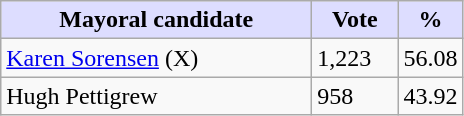<table class="wikitable">
<tr>
<th style="background:#ddf; width:200px;">Mayoral candidate</th>
<th style="background:#ddf; width:50px;">Vote</th>
<th style="background:#ddf; width:30px;">%</th>
</tr>
<tr>
<td><a href='#'>Karen Sorensen</a> (X)</td>
<td>1,223</td>
<td>56.08</td>
</tr>
<tr>
<td>Hugh Pettigrew</td>
<td>958</td>
<td>43.92</td>
</tr>
</table>
